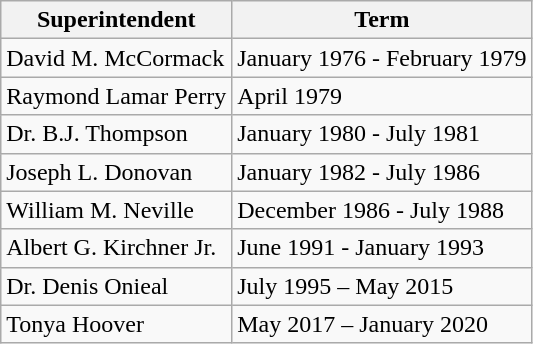<table class="wikitable">
<tr>
<th>Superintendent</th>
<th>Term</th>
</tr>
<tr>
<td>David M. McCormack</td>
<td>January 1976 - February 1979</td>
</tr>
<tr>
<td>Raymond Lamar Perry</td>
<td>April 1979</td>
</tr>
<tr>
<td>Dr. B.J. Thompson</td>
<td>January 1980 - July 1981</td>
</tr>
<tr>
<td>Joseph L. Donovan</td>
<td>January 1982 - July 1986</td>
</tr>
<tr>
<td>William M. Neville</td>
<td>December 1986 - July 1988</td>
</tr>
<tr>
<td>Albert G. Kirchner Jr.</td>
<td>June 1991 - January 1993</td>
</tr>
<tr>
<td>Dr. Denis Onieal</td>
<td>July 1995 – May 2015</td>
</tr>
<tr>
<td>Tonya Hoover</td>
<td>May 2017 – January 2020</td>
</tr>
</table>
